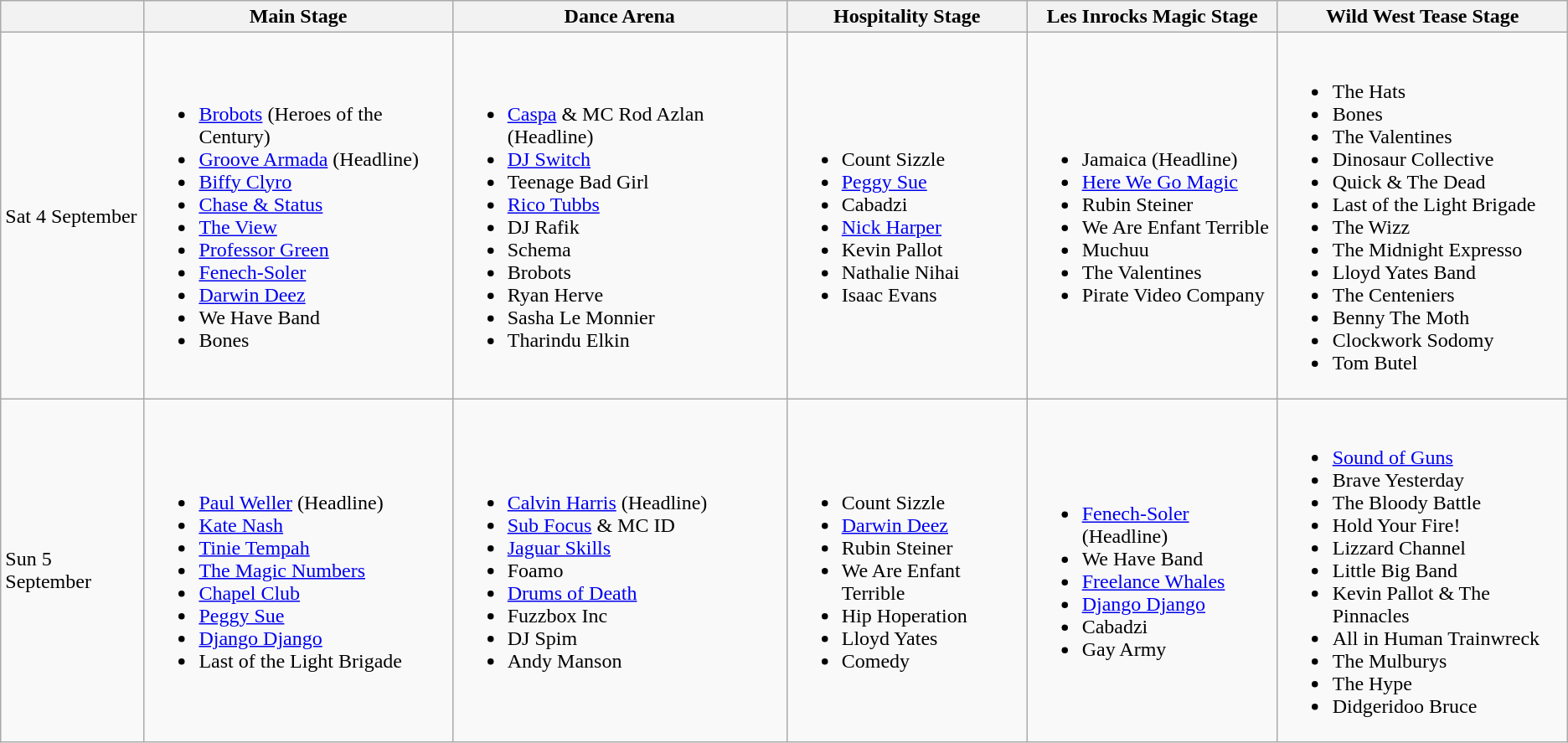<table class="wikitable">
<tr>
<th></th>
<th>Main Stage</th>
<th>Dance Arena</th>
<th>Hospitality Stage</th>
<th>Les Inrocks Magic Stage</th>
<th>Wild West Tease Stage</th>
</tr>
<tr>
<td>Sat 4 September</td>
<td><br><ul><li><a href='#'>Brobots</a> (Heroes of the Century)</li><li><a href='#'>Groove Armada</a> (Headline)</li><li><a href='#'>Biffy Clyro</a></li><li><a href='#'>Chase & Status</a></li><li><a href='#'>The View</a></li><li><a href='#'>Professor Green</a></li><li><a href='#'>Fenech-Soler</a></li><li><a href='#'>Darwin Deez</a></li><li>We Have Band</li><li>Bones</li></ul></td>
<td><br><ul><li><a href='#'>Caspa</a> & MC Rod Azlan (Headline)</li><li><a href='#'>DJ Switch</a></li><li>Teenage Bad Girl</li><li><a href='#'>Rico Tubbs</a></li><li>DJ Rafik</li><li>Schema</li><li>Brobots</li><li>Ryan Herve</li><li>Sasha Le Monnier</li><li>Tharindu Elkin</li></ul></td>
<td><br><ul><li>Count Sizzle</li><li><a href='#'>Peggy Sue</a></li><li>Cabadzi</li><li><a href='#'>Nick Harper</a></li><li>Kevin Pallot</li><li>Nathalie Nihai</li><li>Isaac Evans</li></ul></td>
<td><br><ul><li>Jamaica (Headline)</li><li><a href='#'>Here We Go Magic</a></li><li>Rubin Steiner</li><li>We Are Enfant Terrible</li><li>Muchuu</li><li>The Valentines</li><li>Pirate Video Company</li></ul></td>
<td><br><ul><li>The Hats</li><li>Bones</li><li>The Valentines</li><li>Dinosaur Collective</li><li>Quick & The Dead</li><li>Last of the Light Brigade</li><li>The Wizz</li><li>The Midnight Expresso</li><li>Lloyd Yates Band</li><li>The Centeniers</li><li>Benny The Moth</li><li>Clockwork Sodomy</li><li>Tom Butel</li></ul></td>
</tr>
<tr>
<td>Sun 5 September</td>
<td><br><ul><li><a href='#'>Paul Weller</a> (Headline)</li><li><a href='#'>Kate Nash</a></li><li><a href='#'>Tinie Tempah</a></li><li><a href='#'>The Magic Numbers</a></li><li><a href='#'>Chapel Club</a></li><li><a href='#'>Peggy Sue</a></li><li><a href='#'>Django Django</a></li><li>Last of the Light Brigade</li></ul></td>
<td><br><ul><li><a href='#'>Calvin Harris</a> (Headline)</li><li><a href='#'>Sub Focus</a> & MC ID</li><li><a href='#'>Jaguar Skills</a></li><li>Foamo</li><li><a href='#'>Drums of Death</a></li><li>Fuzzbox Inc</li><li>DJ Spim</li><li>Andy Manson</li></ul></td>
<td><br><ul><li>Count Sizzle</li><li><a href='#'>Darwin Deez</a></li><li>Rubin Steiner</li><li>We Are Enfant Terrible</li><li>Hip Hoperation</li><li>Lloyd Yates</li><li>Comedy</li></ul></td>
<td><br><ul><li><a href='#'>Fenech-Soler</a> (Headline)</li><li>We Have Band</li><li><a href='#'>Freelance Whales</a></li><li><a href='#'>Django Django</a></li><li>Cabadzi</li><li>Gay Army</li></ul></td>
<td><br><ul><li><a href='#'>Sound of Guns</a></li><li>Brave Yesterday</li><li>The Bloody Battle</li><li>Hold Your Fire!</li><li>Lizzard Channel</li><li>Little Big Band</li><li>Kevin Pallot & The Pinnacles</li><li>All in Human Trainwreck</li><li>The Mulburys</li><li>The Hype</li><li>Didgeridoo Bruce</li></ul></td>
</tr>
</table>
